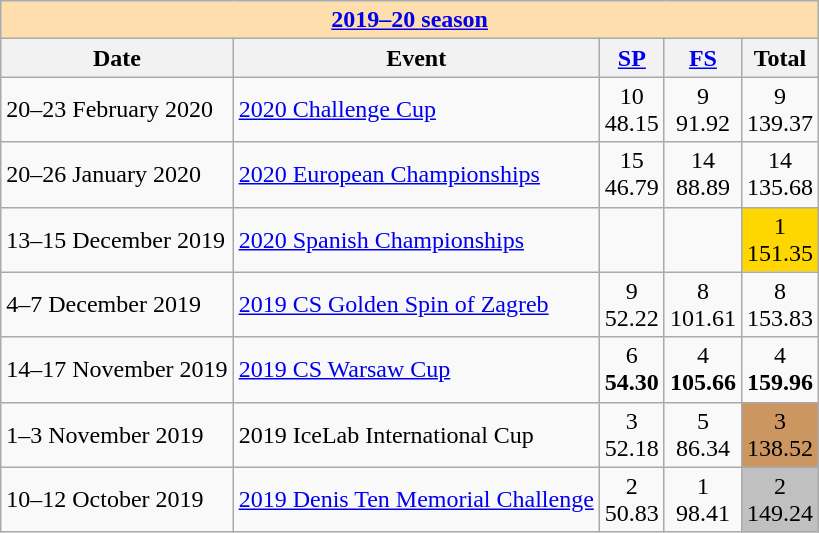<table class="wikitable">
<tr>
<th style="background-color: #ffdead;" colspan=5><a href='#'>2019–20 season</a></th>
</tr>
<tr>
<th>Date</th>
<th>Event</th>
<th><a href='#'>SP</a></th>
<th><a href='#'>FS</a></th>
<th>Total</th>
</tr>
<tr>
<td>20–23 February 2020</td>
<td><a href='#'>2020 Challenge Cup</a></td>
<td align=center>10 <br> 48.15</td>
<td align=center>9 <br> 91.92</td>
<td align=center>9 <br> 139.37</td>
</tr>
<tr>
<td>20–26 January 2020</td>
<td><a href='#'>2020 European Championships</a></td>
<td align=center>15 <br> 46.79</td>
<td align=center>14 <br> 88.89</td>
<td align=center>14 <br> 135.68</td>
</tr>
<tr>
<td>13–15 December 2019</td>
<td><a href='#'>2020 Spanish Championships</a></td>
<td align=center><br></td>
<td align=center><br></td>
<td align=center bgcolor=gold>1 <br> 151.35</td>
</tr>
<tr>
<td>4–7 December 2019</td>
<td><a href='#'>2019 CS Golden Spin of Zagreb</a></td>
<td align=center>9 <br> 52.22</td>
<td align=center>8 <br> 101.61</td>
<td align=center>8 <br> 153.83</td>
</tr>
<tr>
<td>14–17 November 2019</td>
<td><a href='#'>2019 CS Warsaw Cup</a></td>
<td align=center>6 <br> <strong>54.30</strong></td>
<td align=center>4 <br> <strong>105.66</strong></td>
<td align=center>4 <br> <strong>159.96</strong></td>
</tr>
<tr>
<td>1–3 November 2019</td>
<td>2019 IceLab International Cup</td>
<td align=center>3 <br> 52.18</td>
<td align=center>5 <br> 86.34</td>
<td align=center bgcolor=cc966>3 <br> 138.52</td>
</tr>
<tr>
<td>10–12 October 2019</td>
<td><a href='#'>2019 Denis Ten Memorial Challenge</a></td>
<td align=center>2 <br> 50.83</td>
<td align=center>1 <br> 98.41</td>
<td align=center bgcolor=silver>2 <br> 149.24</td>
</tr>
</table>
